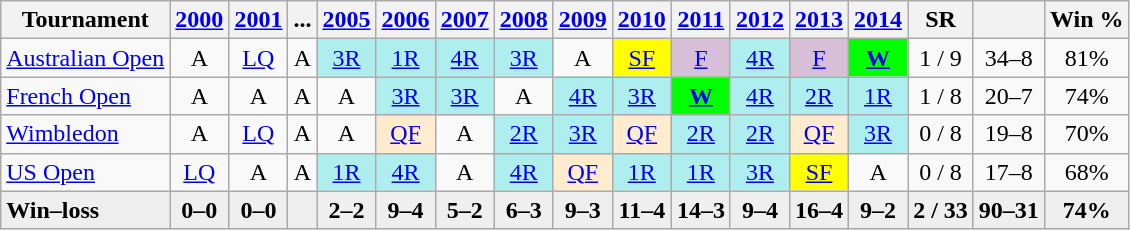<table class="wikitable" style="text-align:center">
<tr>
<th>Tournament</th>
<th><a href='#'>2000</a></th>
<th><a href='#'>2001</a></th>
<th>...</th>
<th><a href='#'>2005</a></th>
<th><a href='#'>2006</a></th>
<th><a href='#'>2007</a></th>
<th><a href='#'>2008</a></th>
<th><a href='#'>2009</a></th>
<th><a href='#'>2010</a></th>
<th><a href='#'>2011</a></th>
<th><a href='#'>2012</a></th>
<th><a href='#'>2013</a></th>
<th><a href='#'>2014</a></th>
<th>SR</th>
<th></th>
<th>Win %</th>
</tr>
<tr>
<td align="left"><a href='#'>Australian Open</a></td>
<td>A</td>
<td><a href='#'>LQ</a></td>
<td>A</td>
<td bgcolor="afeeee"><a href='#'>3R</a></td>
<td bgcolor="afeeee"><a href='#'>1R</a></td>
<td bgcolor="afeeee"><a href='#'>4R</a></td>
<td bgcolor="afeeee"><a href='#'>3R</a></td>
<td>A</td>
<td style="background:yellow;"><a href='#'>SF</a></td>
<td style="background:thistle;"><a href='#'>F</a></td>
<td bgcolor="afeeee"><a href='#'>4R</a></td>
<td style="background:thistle;"><a href='#'>F</a></td>
<td bgcolor="lime"><a href='#'><strong>W</strong></a></td>
<td>1 / 9</td>
<td>34–8</td>
<td>81%</td>
</tr>
<tr>
<td align="left"><a href='#'>French Open</a></td>
<td>A</td>
<td>A</td>
<td>A</td>
<td>A</td>
<td bgcolor="afeeee"><a href='#'>3R</a></td>
<td bgcolor="afeeee"><a href='#'>3R</a></td>
<td>A</td>
<td bgcolor="afeeee"><a href='#'>4R</a></td>
<td bgcolor="afeeee"><a href='#'>3R</a></td>
<td bgcolor="lime"><a href='#'><strong>W</strong></a></td>
<td bgcolor="afeeee"><a href='#'>4R</a></td>
<td bgcolor="afeeee"><a href='#'>2R</a></td>
<td bgcolor="afeeee"><a href='#'>1R</a></td>
<td>1 / 8</td>
<td>20–7</td>
<td>74%</td>
</tr>
<tr>
<td align="left"><a href='#'>Wimbledon</a></td>
<td>A</td>
<td><a href='#'>LQ</a></td>
<td>A</td>
<td>A</td>
<td bgcolor="ffebcd"><a href='#'>QF</a></td>
<td>A</td>
<td bgcolor="afeeee"><a href='#'>2R</a></td>
<td bgcolor="afeeee"><a href='#'>3R</a></td>
<td bgcolor="ffebcd"><a href='#'>QF</a></td>
<td bgcolor="afeeee"><a href='#'>2R</a></td>
<td bgcolor="afeeee"><a href='#'>2R</a></td>
<td bgcolor="ffebcd"><a href='#'>QF</a></td>
<td bgcolor="afeeee"><a href='#'>3R</a></td>
<td>0 / 8</td>
<td>19–8</td>
<td>70%</td>
</tr>
<tr>
<td align="left"><a href='#'>US Open</a></td>
<td><a href='#'>LQ</a></td>
<td>A</td>
<td>A</td>
<td bgcolor="afeeee"><a href='#'>1R</a></td>
<td bgcolor="afeeee"><a href='#'>4R</a></td>
<td>A</td>
<td bgcolor="afeeee"><a href='#'>4R</a></td>
<td bgcolor="ffebcd"><a href='#'>QF</a></td>
<td bgcolor="afeeee"><a href='#'>1R</a></td>
<td bgcolor="afeeee"><a href='#'>1R</a></td>
<td bgcolor="afeeee"><a href='#'>3R</a></td>
<td style="background:yellow;"><a href='#'>SF</a></td>
<td>A</td>
<td>0 / 8</td>
<td>17–8</td>
<td>68%</td>
</tr>
<tr style=background:#efefef;font-weight:bold>
<td style="text-align:left">Win–loss</td>
<td>0–0</td>
<td>0–0</td>
<td></td>
<td>2–2</td>
<td>9–4</td>
<td>5–2</td>
<td>6–3</td>
<td>9–3</td>
<td>11–4</td>
<td>14–3</td>
<td>9–4</td>
<td>16–4</td>
<td>9–2</td>
<td>2 / 33</td>
<td>90–31</td>
<td>74%</td>
</tr>
</table>
